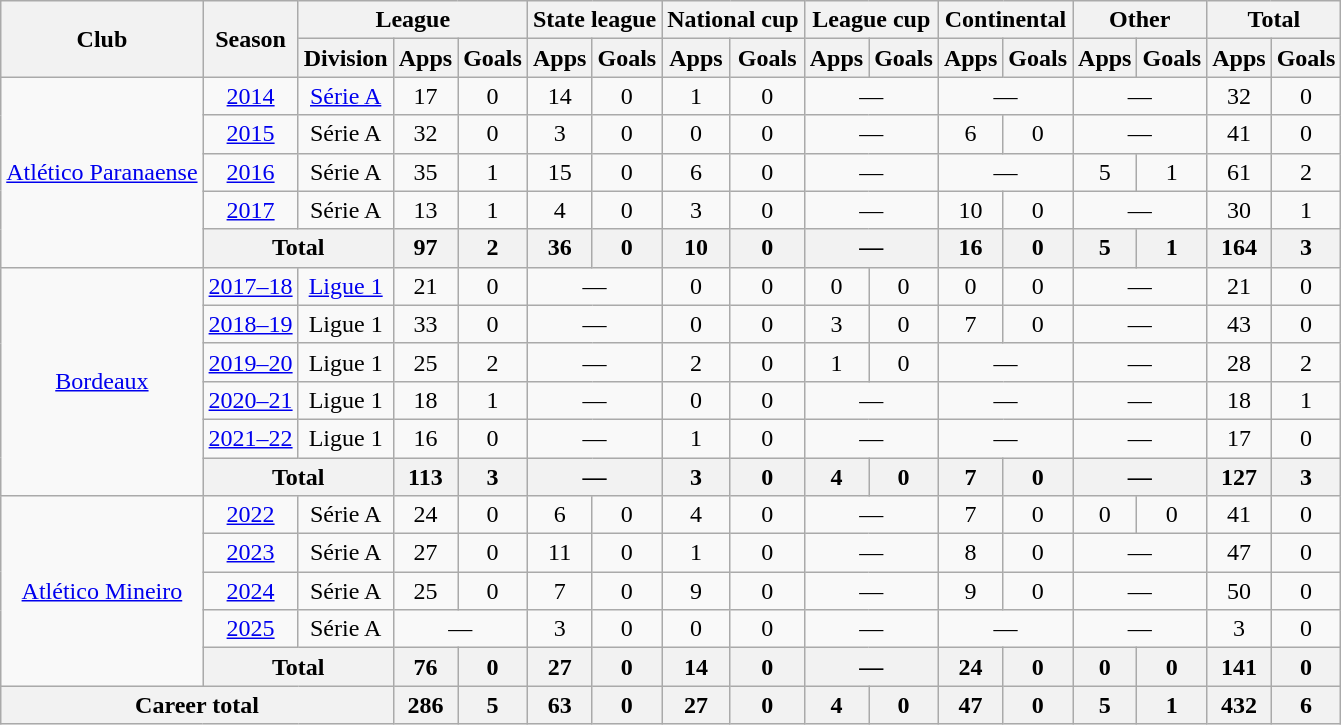<table class=wikitable style=text-align:center>
<tr>
<th rowspan=2>Club</th>
<th rowspan=2>Season</th>
<th colspan=3>League</th>
<th colspan=2>State league</th>
<th colspan=2>National cup</th>
<th colspan=2>League cup</th>
<th colspan=2>Continental</th>
<th colspan=2>Other</th>
<th colspan=2>Total</th>
</tr>
<tr>
<th>Division</th>
<th>Apps</th>
<th>Goals</th>
<th>Apps</th>
<th>Goals</th>
<th>Apps</th>
<th>Goals</th>
<th>Apps</th>
<th>Goals</th>
<th>Apps</th>
<th>Goals</th>
<th>Apps</th>
<th>Goals</th>
<th>Apps</th>
<th>Goals</th>
</tr>
<tr>
<td rowspan=5><a href='#'>Atlético Paranaense</a></td>
<td><a href='#'>2014</a></td>
<td><a href='#'>Série A</a></td>
<td>17</td>
<td>0</td>
<td>14</td>
<td>0</td>
<td>1</td>
<td>0</td>
<td colspan=2>—</td>
<td colspan=2>—</td>
<td colspan=2>—</td>
<td>32</td>
<td>0</td>
</tr>
<tr>
<td><a href='#'>2015</a></td>
<td>Série A</td>
<td>32</td>
<td>0</td>
<td>3</td>
<td>0</td>
<td>0</td>
<td>0</td>
<td colspan=2>—</td>
<td>6</td>
<td>0</td>
<td colspan=2>—</td>
<td>41</td>
<td>0</td>
</tr>
<tr>
<td><a href='#'>2016</a></td>
<td>Série A</td>
<td>35</td>
<td>1</td>
<td>15</td>
<td>0</td>
<td>6</td>
<td>0</td>
<td colspan=2>—</td>
<td colspan=2>—</td>
<td>5</td>
<td>1</td>
<td>61</td>
<td>2</td>
</tr>
<tr>
<td><a href='#'>2017</a></td>
<td>Série A</td>
<td>13</td>
<td>1</td>
<td>4</td>
<td>0</td>
<td>3</td>
<td>0</td>
<td colspan=2>—</td>
<td>10</td>
<td>0</td>
<td colspan=2>—</td>
<td>30</td>
<td>1</td>
</tr>
<tr>
<th colspan=2>Total</th>
<th>97</th>
<th>2</th>
<th>36</th>
<th>0</th>
<th>10</th>
<th>0</th>
<th colspan=2>—</th>
<th>16</th>
<th>0</th>
<th>5</th>
<th>1</th>
<th>164</th>
<th>3</th>
</tr>
<tr>
<td rowspan=6><a href='#'>Bordeaux</a></td>
<td><a href='#'>2017–18</a></td>
<td><a href='#'>Ligue 1</a></td>
<td>21</td>
<td>0</td>
<td colspan=2>—</td>
<td>0</td>
<td>0</td>
<td>0</td>
<td>0</td>
<td>0</td>
<td>0</td>
<td colspan=2>—</td>
<td>21</td>
<td>0</td>
</tr>
<tr>
<td><a href='#'>2018–19</a></td>
<td>Ligue 1</td>
<td>33</td>
<td>0</td>
<td colspan=2>—</td>
<td>0</td>
<td>0</td>
<td>3</td>
<td>0</td>
<td>7</td>
<td>0</td>
<td colspan=2>—</td>
<td>43</td>
<td>0</td>
</tr>
<tr>
<td><a href='#'>2019–20</a></td>
<td>Ligue 1</td>
<td>25</td>
<td>2</td>
<td colspan=2>—</td>
<td>2</td>
<td>0</td>
<td>1</td>
<td>0</td>
<td colspan=2>—</td>
<td colspan=2>—</td>
<td>28</td>
<td>2</td>
</tr>
<tr>
<td><a href='#'>2020–21</a></td>
<td>Ligue 1</td>
<td>18</td>
<td>1</td>
<td colspan=2>—</td>
<td>0</td>
<td>0</td>
<td colspan=2>—</td>
<td colspan=2>—</td>
<td colspan=2>—</td>
<td>18</td>
<td>1</td>
</tr>
<tr>
<td><a href='#'>2021–22</a></td>
<td>Ligue 1</td>
<td>16</td>
<td>0</td>
<td colspan=2>—</td>
<td>1</td>
<td>0</td>
<td colspan=2>—</td>
<td colspan=2>—</td>
<td colspan=2>—</td>
<td>17</td>
<td>0</td>
</tr>
<tr>
<th colspan=2>Total</th>
<th>113</th>
<th>3</th>
<th colspan=2>—</th>
<th>3</th>
<th>0</th>
<th>4</th>
<th>0</th>
<th>7</th>
<th>0</th>
<th colspan=2>—</th>
<th>127</th>
<th>3</th>
</tr>
<tr>
<td rowspan=5><a href='#'>Atlético Mineiro</a></td>
<td><a href='#'>2022</a></td>
<td>Série A</td>
<td>24</td>
<td>0</td>
<td>6</td>
<td>0</td>
<td>4</td>
<td>0</td>
<td colspan=2>—</td>
<td>7</td>
<td>0</td>
<td>0</td>
<td>0</td>
<td>41</td>
<td>0</td>
</tr>
<tr>
<td><a href='#'>2023</a></td>
<td>Série A</td>
<td>27</td>
<td>0</td>
<td>11</td>
<td>0</td>
<td>1</td>
<td>0</td>
<td colspan=2>—</td>
<td>8</td>
<td>0</td>
<td colspan=2>—</td>
<td>47</td>
<td>0</td>
</tr>
<tr>
<td><a href='#'>2024</a></td>
<td>Série A</td>
<td>25</td>
<td>0</td>
<td>7</td>
<td>0</td>
<td>9</td>
<td>0</td>
<td colspan=2>—</td>
<td>9</td>
<td>0</td>
<td colspan=2>—</td>
<td>50</td>
<td>0</td>
</tr>
<tr>
<td><a href='#'>2025</a></td>
<td>Série A</td>
<td colspan=2>—</td>
<td>3</td>
<td>0</td>
<td>0</td>
<td>0</td>
<td colspan=2>—</td>
<td colspan=2>—</td>
<td colspan=2>—</td>
<td>3</td>
<td>0</td>
</tr>
<tr>
<th colspan=2>Total</th>
<th>76</th>
<th>0</th>
<th>27</th>
<th>0</th>
<th>14</th>
<th>0</th>
<th colspan=2>—</th>
<th>24</th>
<th>0</th>
<th>0</th>
<th>0</th>
<th>141</th>
<th>0</th>
</tr>
<tr>
<th colspan=3>Career total</th>
<th>286</th>
<th>5</th>
<th>63</th>
<th>0</th>
<th>27</th>
<th>0</th>
<th>4</th>
<th>0</th>
<th>47</th>
<th>0</th>
<th>5</th>
<th>1</th>
<th>432</th>
<th>6</th>
</tr>
</table>
